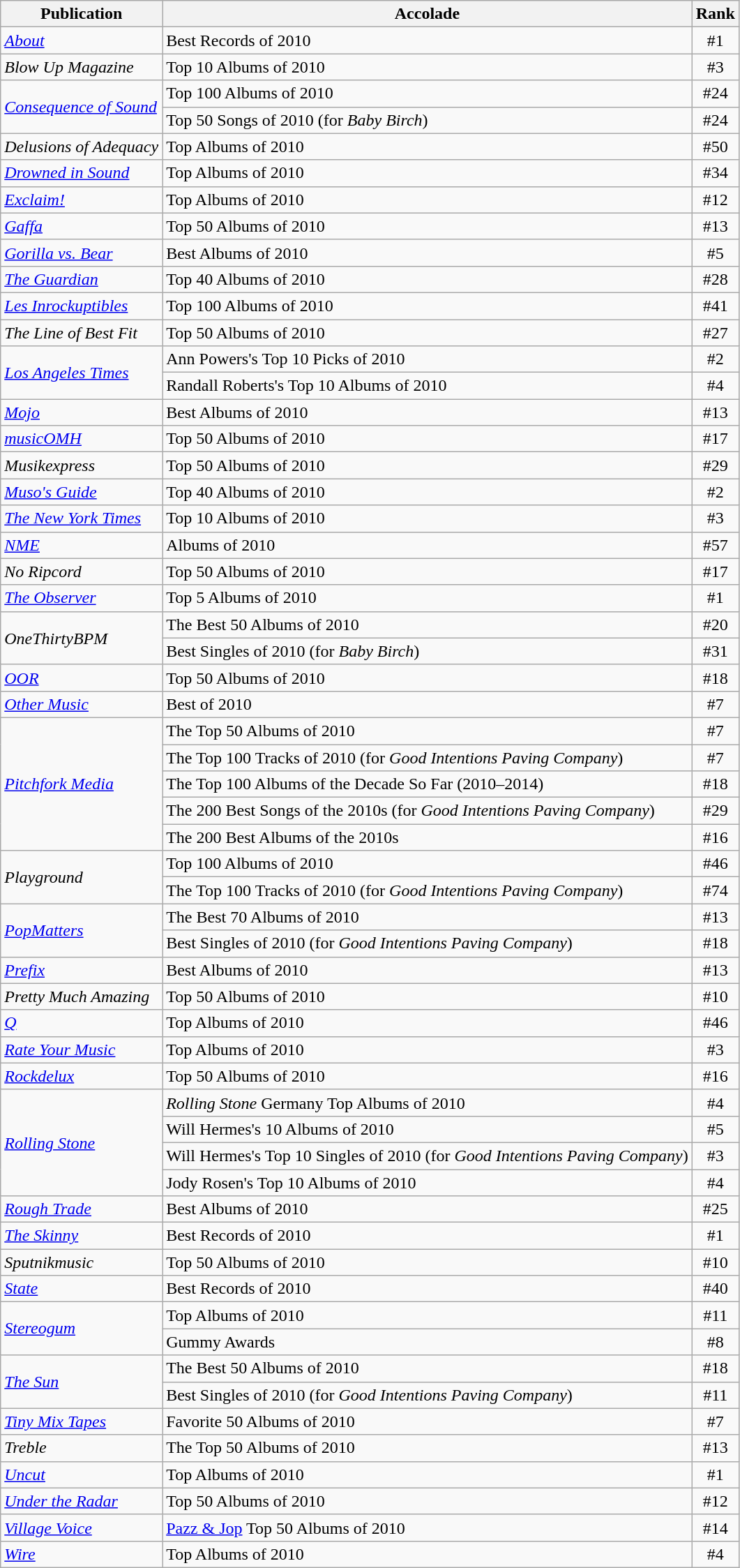<table class="wikitable">
<tr>
<th>Publication</th>
<th>Accolade</th>
<th>Rank</th>
</tr>
<tr>
<td><em><a href='#'>About</a></em></td>
<td>Best Records of 2010</td>
<td style="text-align:center;">#1</td>
</tr>
<tr>
<td><em>Blow Up Magazine</em></td>
<td>Top 10 Albums of 2010</td>
<td style="text-align:center;">#3</td>
</tr>
<tr>
<td rowspan=2><em><a href='#'>Consequence of Sound</a></em></td>
<td>Top 100 Albums of 2010</td>
<td style="text-align:center;">#24</td>
</tr>
<tr>
<td>Top 50 Songs of 2010 (for <em>Baby Birch</em>)</td>
<td style="text-align:center;">#24</td>
</tr>
<tr>
<td><em>Delusions of Adequacy</em></td>
<td>Top Albums of 2010</td>
<td style="text-align:center;">#50</td>
</tr>
<tr>
<td><em><a href='#'>Drowned in Sound</a></em></td>
<td>Top Albums of 2010</td>
<td style="text-align:center;">#34</td>
</tr>
<tr>
<td><em><a href='#'>Exclaim!</a></em></td>
<td>Top Albums of 2010</td>
<td style="text-align:center;">#12</td>
</tr>
<tr>
<td><em><a href='#'>Gaffa</a></em></td>
<td>Top 50 Albums of 2010</td>
<td style="text-align:center;">#13</td>
</tr>
<tr>
<td><em><a href='#'>Gorilla vs. Bear</a></em></td>
<td>Best Albums of 2010</td>
<td style="text-align:center;">#5</td>
</tr>
<tr>
<td><em><a href='#'>The Guardian</a></em></td>
<td>Top 40 Albums of 2010</td>
<td style="text-align:center;">#28</td>
</tr>
<tr>
<td><em><a href='#'>Les Inrockuptibles</a></em></td>
<td>Top 100 Albums of 2010</td>
<td style="text-align:center;">#41</td>
</tr>
<tr>
<td><em>The Line of Best Fit</em></td>
<td>Top 50 Albums of 2010</td>
<td style="text-align:center;">#27</td>
</tr>
<tr>
<td rowspan=2><em><a href='#'>Los Angeles Times</a></em></td>
<td>Ann Powers's Top 10 Picks of 2010</td>
<td style="text-align:center;">#2</td>
</tr>
<tr>
<td>Randall Roberts's Top 10 Albums of 2010</td>
<td style="text-align:center;">#4</td>
</tr>
<tr>
<td><em><a href='#'>Mojo</a></em></td>
<td>Best Albums of 2010</td>
<td style="text-align:center;">#13</td>
</tr>
<tr>
<td><em><a href='#'>musicOMH</a></em></td>
<td>Top 50 Albums of 2010</td>
<td style="text-align:center;">#17</td>
</tr>
<tr>
<td><em>Musikexpress</em></td>
<td>Top 50 Albums of 2010</td>
<td style="text-align:center;">#29</td>
</tr>
<tr>
<td><em><a href='#'>Muso's Guide</a></em></td>
<td>Top 40 Albums of 2010</td>
<td style="text-align:center;">#2</td>
</tr>
<tr>
<td><em><a href='#'>The New York Times</a></em></td>
<td>Top 10 Albums of 2010</td>
<td style="text-align:center;">#3</td>
</tr>
<tr>
<td><em><a href='#'>NME</a></em></td>
<td>Albums of 2010</td>
<td style="text-align:center;">#57</td>
</tr>
<tr>
<td><em>No Ripcord</em></td>
<td>Top 50 Albums of 2010</td>
<td style="text-align:center;">#17</td>
</tr>
<tr>
<td><em><a href='#'>The Observer</a></em></td>
<td>Top 5 Albums of 2010</td>
<td style="text-align:center;">#1</td>
</tr>
<tr>
<td rowspan=2><em>OneThirtyBPM</em></td>
<td>The Best 50 Albums of 2010</td>
<td style="text-align:center;">#20</td>
</tr>
<tr>
<td>Best Singles of 2010 (for <em>Baby Birch</em>)</td>
<td style="text-align:center;">#31</td>
</tr>
<tr>
<td><em><a href='#'>OOR</a></em></td>
<td>Top 50 Albums of 2010</td>
<td style="text-align:center;">#18</td>
</tr>
<tr>
<td><em><a href='#'>Other Music</a></em></td>
<td>Best of 2010</td>
<td style="text-align:center;">#7</td>
</tr>
<tr>
<td rowspan=5><em><a href='#'>Pitchfork Media</a></em></td>
<td>The Top 50 Albums of 2010</td>
<td style="text-align:center;">#7</td>
</tr>
<tr>
<td>The Top 100 Tracks of 2010 (for <em>Good Intentions Paving Company</em>)</td>
<td style="text-align:center;">#7</td>
</tr>
<tr>
<td>The Top 100 Albums of the Decade So Far (2010–2014)</td>
<td style="text-align:center;">#18</td>
</tr>
<tr>
<td>The 200 Best Songs of the 2010s (for <em>Good Intentions Paving Company</em>)</td>
<td style="text-align:center;">#29</td>
</tr>
<tr>
<td>The 200 Best Albums of the 2010s</td>
<td style="text-align:center;">#16</td>
</tr>
<tr>
<td rowspan=2><em>Playground</em></td>
<td>Top 100 Albums of 2010</td>
<td style="text-align:center;">#46</td>
</tr>
<tr>
<td>The Top 100 Tracks of 2010 (for <em>Good Intentions Paving Company</em>)</td>
<td style="text-align:center;">#74</td>
</tr>
<tr>
<td rowspan=2><em><a href='#'>PopMatters</a></em></td>
<td>The Best 70 Albums of 2010</td>
<td style="text-align:center;">#13</td>
</tr>
<tr>
<td>Best Singles of 2010 (for <em>Good Intentions Paving Company</em>)</td>
<td style="text-align:center;">#18</td>
</tr>
<tr>
<td><em><a href='#'>Prefix</a></em></td>
<td>Best Albums of 2010</td>
<td style="text-align:center;">#13</td>
</tr>
<tr>
<td><em>Pretty Much Amazing</em></td>
<td>Top 50 Albums of 2010</td>
<td style="text-align:center;">#10</td>
</tr>
<tr>
<td><em><a href='#'>Q</a></em></td>
<td>Top Albums of 2010</td>
<td style="text-align:center;">#46</td>
</tr>
<tr>
<td><em><a href='#'>Rate Your Music</a></em></td>
<td>Top Albums of 2010</td>
<td style="text-align:center;">#3</td>
</tr>
<tr>
<td><em><a href='#'>Rockdelux</a></em></td>
<td>Top 50 Albums of 2010</td>
<td style="text-align:center;">#16</td>
</tr>
<tr>
<td rowspan=4><em><a href='#'>Rolling Stone</a></em></td>
<td><em>Rolling Stone</em> Germany Top Albums of 2010</td>
<td style="text-align:center;">#4</td>
</tr>
<tr>
<td>Will Hermes's 10 Albums of 2010</td>
<td style="text-align:center;">#5</td>
</tr>
<tr>
<td>Will Hermes's Top 10 Singles of 2010 (for <em>Good Intentions Paving Company</em>)</td>
<td style="text-align:center;">#3</td>
</tr>
<tr>
<td>Jody Rosen's Top 10 Albums of 2010</td>
<td style="text-align:center;">#4</td>
</tr>
<tr>
<td><em><a href='#'>Rough Trade</a></em></td>
<td>Best Albums of 2010</td>
<td style="text-align:center;">#25</td>
</tr>
<tr>
<td><em><a href='#'>The Skinny</a></em></td>
<td>Best Records of 2010</td>
<td style="text-align:center;">#1</td>
</tr>
<tr>
<td><em>Sputnikmusic</em></td>
<td>Top 50 Albums of 2010</td>
<td style="text-align:center;">#10</td>
</tr>
<tr>
<td><em><a href='#'>State</a></em></td>
<td>Best Records of 2010</td>
<td style="text-align:center;">#40</td>
</tr>
<tr>
<td rowspan=2><em><a href='#'>Stereogum</a></em></td>
<td>Top Albums of 2010</td>
<td style="text-align:center;">#11</td>
</tr>
<tr>
<td>Gummy Awards</td>
<td style="text-align:center;">#8</td>
</tr>
<tr>
<td rowspan=2><em><a href='#'>The Sun</a></em></td>
<td>The Best 50 Albums of 2010</td>
<td style="text-align:center;">#18</td>
</tr>
<tr>
<td>Best Singles of 2010 (for <em>Good Intentions Paving Company</em>)</td>
<td style="text-align:center;">#11</td>
</tr>
<tr>
<td><em><a href='#'>Tiny Mix Tapes</a></em></td>
<td>Favorite 50 Albums of 2010</td>
<td style="text-align:center;">#7</td>
</tr>
<tr>
<td><em>Treble</em></td>
<td>The Top 50 Albums of 2010</td>
<td style="text-align:center;">#13</td>
</tr>
<tr>
<td><em><a href='#'>Uncut</a></em></td>
<td>Top Albums of 2010</td>
<td style="text-align:center;">#1</td>
</tr>
<tr>
<td><em><a href='#'>Under the Radar</a></em></td>
<td>Top 50 Albums of 2010</td>
<td style="text-align:center;">#12</td>
</tr>
<tr>
<td><em><a href='#'>Village Voice</a></em></td>
<td><a href='#'>Pazz & Jop</a> Top 50 Albums of 2010</td>
<td style="text-align:center;">#14</td>
</tr>
<tr>
<td><em><a href='#'>Wire</a></em></td>
<td>Top Albums of 2010</td>
<td style="text-align:center;">#4</td>
</tr>
</table>
